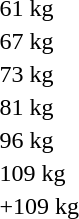<table>
<tr>
<td>61 kg<br></td>
<td></td>
<td></td>
<td></td>
</tr>
<tr>
<td>67 kg<br></td>
<td></td>
<td></td>
<td></td>
</tr>
<tr>
<td>73 kg<br></td>
<td></td>
<td></td>
<td></td>
</tr>
<tr>
<td>81 kg<br></td>
<td></td>
<td></td>
<td></td>
</tr>
<tr>
<td>96 kg<br></td>
<td></td>
<td></td>
<td></td>
</tr>
<tr>
<td>109 kg<br></td>
<td></td>
<td></td>
<td></td>
</tr>
<tr>
<td>+109 kg<br></td>
<td></td>
<td></td>
<td></td>
</tr>
</table>
